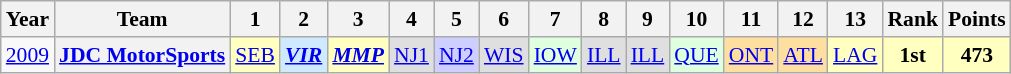<table class="wikitable" style="text-align:center; font-size:90%">
<tr>
<th>Year</th>
<th>Team</th>
<th>1</th>
<th>2</th>
<th>3</th>
<th>4</th>
<th>5</th>
<th>6</th>
<th>7</th>
<th>8</th>
<th>9</th>
<th>10</th>
<th>11</th>
<th>12</th>
<th>13</th>
<th>Rank</th>
<th>Points</th>
</tr>
<tr>
<td><a href='#'>2009</a></td>
<th><a href='#'>JDC MotorSports</a></th>
<td style="background:#FFFFBF;"><a href='#'>SEB</a><br></td>
<td style="background:#CFEAFF;"><a href='#'><strong><em>VIR</em></strong></a><br></td>
<td style="background:#FFFFBF;"><a href='#'><strong><em>MMP</em></strong></a><br></td>
<td style="background:#DFDFDF;"><a href='#'>NJ1</a><br></td>
<td style="background:#CFCFFF;"><a href='#'>NJ2</a><br></td>
<td style="background:#DFDFDF;"><a href='#'>WIS</a><br></td>
<td style="background:#DFFFDF;"><a href='#'>IOW</a><br></td>
<td style="background:#DFDFDF;"><a href='#'>ILL</a><br></td>
<td style="background:#DFDFDF;"><a href='#'>ILL</a><br></td>
<td style="background:#DFFFDF;"><a href='#'>QUE</a><br></td>
<td style="background:#FFDF9F;"><a href='#'>ONT</a><br></td>
<td style="background:#FFDF9F;"><a href='#'>ATL</a><br></td>
<td style="background:#FFFFBF;"><a href='#'>LAG</a><br></td>
<td style="background:#FFFFBF;"><strong>1st</strong></td>
<td style="background:#FFFFBF;"><strong>473</strong></td>
</tr>
</table>
